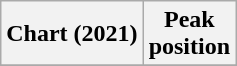<table class="wikitable plainrowheaders" style="text-align:center;">
<tr>
<th scope=col>Chart (2021)</th>
<th scope=col>Peak<br>position</th>
</tr>
<tr>
</tr>
</table>
